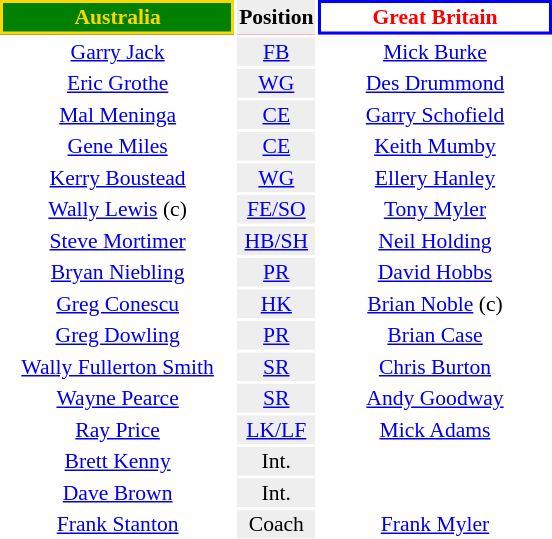<table align=right style="font-size:90%; margin-left:1em">
<tr bgcolor=#FF0033>
<th align="centre" width="150" style="border: 2px solid gold; background: green; color: gold">Australia</th>
<th align="center" style="background: #eeeeee; color: black">Position</th>
<th align="centre" width="150" style="border: 2px solid blue; background: white; color: red">Great Britain</th>
</tr>
<tr>
<td align="center"><a href='#'>Garry Jack</a></td>
<td align="center" style="background: #eeeeee"><a href='#'>FB</a></td>
<td align="center"><a href='#'>Mick Burke</a></td>
</tr>
<tr>
<td align="center"><a href='#'>Eric Grothe</a></td>
<td align="center" style="background: #eeeeee"><a href='#'>WG</a></td>
<td align="center"><a href='#'>Des Drummond</a></td>
</tr>
<tr>
<td align="center"><a href='#'>Mal Meninga</a></td>
<td align="center" style="background: #eeeeee"><a href='#'>CE</a></td>
<td align="center"><a href='#'>Garry Schofield</a></td>
</tr>
<tr>
<td align="center"><a href='#'>Gene Miles</a></td>
<td align="center" style="background: #eeeeee"><a href='#'>CE</a></td>
<td align="center"><a href='#'>Keith Mumby</a></td>
</tr>
<tr>
<td align="center"><a href='#'>Kerry Boustead</a></td>
<td align="center" style="background: #eeeeee"><a href='#'>WG</a></td>
<td align="center"><a href='#'>Ellery Hanley</a></td>
</tr>
<tr>
<td align="center"><a href='#'>Wally Lewis</a> (c)</td>
<td align="center" style="background: #eeeeee"><a href='#'>FE/SO</a></td>
<td align="center"><a href='#'>Tony Myler</a></td>
</tr>
<tr>
<td align="center"><a href='#'>Steve Mortimer</a></td>
<td align="center" style="background: #eeeeee"><a href='#'>HB/SH</a></td>
<td align="center"><a href='#'>Neil Holding</a></td>
</tr>
<tr>
<td align="center"><a href='#'>Bryan Niebling</a></td>
<td align="center" style="background: #eeeeee"><a href='#'>PR</a></td>
<td align="center"><a href='#'>David Hobbs</a></td>
</tr>
<tr>
<td align="center"><a href='#'>Greg Conescu</a></td>
<td align="center" style="background: #eeeeee"><a href='#'>HK</a></td>
<td align="center"><a href='#'>Brian Noble</a> (c)</td>
</tr>
<tr>
<td align="center"><a href='#'>Greg Dowling</a></td>
<td align="center" style="background: #eeeeee"><a href='#'>PR</a></td>
<td align="center"><a href='#'>Brian Case</a></td>
</tr>
<tr>
<td align="center"><a href='#'>Wally Fullerton Smith</a></td>
<td align="center" style="background: #eeeeee"><a href='#'>SR</a></td>
<td align="center"><a href='#'>Chris Burton</a></td>
</tr>
<tr>
<td align="center"><a href='#'>Wayne Pearce</a></td>
<td align="center" style="background: #eeeeee"><a href='#'>SR</a></td>
<td align="center"><a href='#'>Andy Goodway</a></td>
</tr>
<tr>
<td align="center"><a href='#'>Ray Price</a></td>
<td align="center" style="background: #eeeeee"><a href='#'>LK/LF</a></td>
<td align="center"><a href='#'>Mick Adams</a></td>
</tr>
<tr>
<td align="center"><a href='#'>Brett Kenny</a></td>
<td align="center" style="background: #eeeeee">Int.</td>
<td align="center"></td>
</tr>
<tr>
<td align="center"><a href='#'>Dave Brown</a></td>
<td align="center" style="background: #eeeeee">Int.</td>
<td align="center"></td>
</tr>
<tr>
<td align="center"><a href='#'>Frank Stanton</a></td>
<td align="center" style="background: #eeeeee">Coach</td>
<td align="center"><a href='#'>Frank Myler</a></td>
</tr>
</table>
